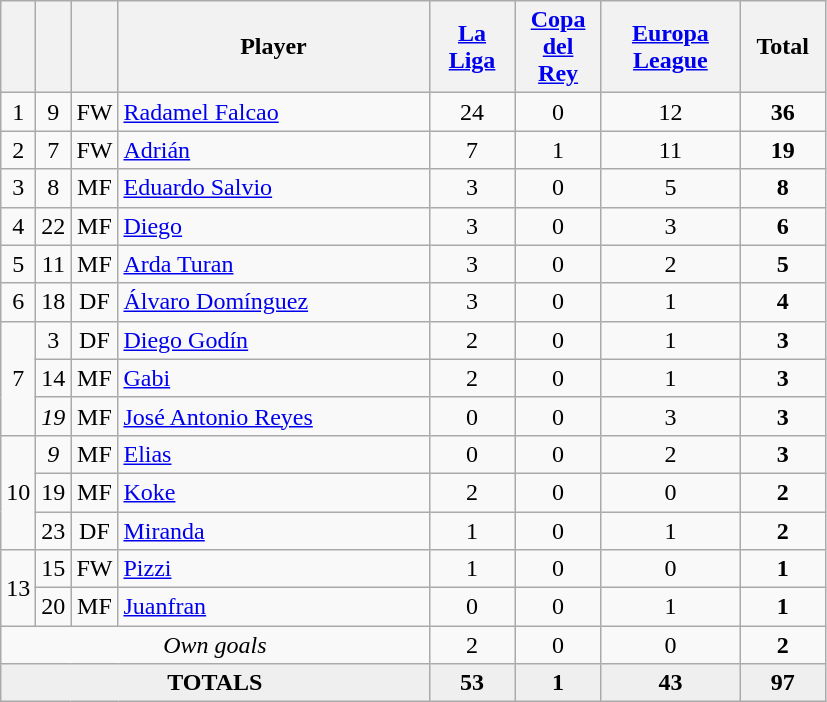<table class="wikitable sortable" style="text-align:center">
<tr>
<th width=10></th>
<th width=10></th>
<th width=10></th>
<th width=200>Player</th>
<th width=50><a href='#'>La Liga</a></th>
<th width=50><a href='#'>Copa del Rey</a></th>
<th width=85px><a href='#'>Europa League</a></th>
<th width=50>Total</th>
</tr>
<tr>
<td>1</td>
<td>9</td>
<td>FW</td>
<td align=left> <a href='#'>Radamel Falcao</a></td>
<td>24</td>
<td>0</td>
<td>12</td>
<td><strong>36</strong></td>
</tr>
<tr>
<td>2</td>
<td>7</td>
<td>FW</td>
<td align=left> <a href='#'>Adrián</a></td>
<td>7</td>
<td>1</td>
<td>11</td>
<td><strong>19</strong></td>
</tr>
<tr>
<td>3</td>
<td>8</td>
<td>MF</td>
<td align=left> <a href='#'>Eduardo Salvio</a></td>
<td>3</td>
<td>0</td>
<td>5</td>
<td><strong>8</strong></td>
</tr>
<tr>
<td>4</td>
<td>22</td>
<td>MF</td>
<td align=left> <a href='#'>Diego</a></td>
<td>3</td>
<td>0</td>
<td>3</td>
<td><strong>6</strong></td>
</tr>
<tr>
<td>5</td>
<td>11</td>
<td>MF</td>
<td align=left> <a href='#'>Arda Turan</a></td>
<td>3</td>
<td>0</td>
<td>2</td>
<td><strong>5</strong></td>
</tr>
<tr>
<td>6</td>
<td>18</td>
<td>DF</td>
<td align=left> <a href='#'>Álvaro Domínguez</a></td>
<td>3</td>
<td>0</td>
<td>1</td>
<td><strong>4</strong></td>
</tr>
<tr>
<td rowspan="3">7</td>
<td>3</td>
<td>DF</td>
<td align=left> <a href='#'>Diego Godín</a></td>
<td>2</td>
<td>0</td>
<td>1</td>
<td><strong>3</strong></td>
</tr>
<tr>
<td>14</td>
<td>MF</td>
<td align=left> <a href='#'>Gabi</a></td>
<td>2</td>
<td>0</td>
<td>1</td>
<td><strong>3</strong></td>
</tr>
<tr>
<td><em>19</em></td>
<td>MF</td>
<td align=left> <a href='#'>José Antonio Reyes</a></td>
<td>0</td>
<td>0</td>
<td>3</td>
<td><strong>3</strong></td>
</tr>
<tr>
<td rowspan="3">10</td>
<td><em>9</em></td>
<td>MF</td>
<td align=left> <a href='#'>Elias</a></td>
<td>0</td>
<td>0</td>
<td>2</td>
<td><strong>3</strong></td>
</tr>
<tr>
<td>19</td>
<td>MF</td>
<td align=left> <a href='#'>Koke</a></td>
<td>2</td>
<td>0</td>
<td>0</td>
<td><strong>2</strong></td>
</tr>
<tr>
<td>23</td>
<td>DF</td>
<td align="left"> <a href='#'>Miranda</a></td>
<td>1</td>
<td>0</td>
<td>1</td>
<td><strong>2</strong></td>
</tr>
<tr>
<td rowspan="2">13</td>
<td>15</td>
<td>FW</td>
<td align=left> <a href='#'>Pizzi</a></td>
<td>1</td>
<td>0</td>
<td>0</td>
<td><strong>1</strong></td>
</tr>
<tr>
<td>20</td>
<td>MF</td>
<td align=left> <a href='#'>Juanfran</a></td>
<td>0</td>
<td>0</td>
<td>1</td>
<td><strong>1</strong></td>
</tr>
<tr>
<td colspan="4"><em>Own goals</em></td>
<td>2</td>
<td>0</td>
<td>0</td>
<td><strong>2</strong></td>
</tr>
<tr bgcolor="#EFEFEF">
<td colspan=4><strong>TOTALS</strong></td>
<td><strong>53</strong></td>
<td><strong>1</strong></td>
<td><strong>43</strong></td>
<td><strong>97</strong></td>
</tr>
</table>
